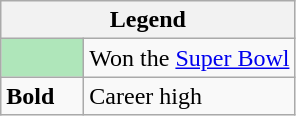<table class="wikitable mw-collapsible mw-collapsed">
<tr>
<th colspan="2">Legend</th>
</tr>
<tr>
<td style="background:#afe6ba; width:3em;"></td>
<td>Won the <a href='#'>Super Bowl</a></td>
</tr>
<tr>
<td><strong>Bold</strong></td>
<td>Career high</td>
</tr>
</table>
